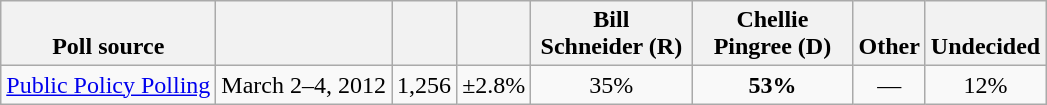<table class="wikitable" style="text-align:center">
<tr valign= bottom>
<th>Poll source</th>
<th></th>
<th></th>
<th></th>
<th style="width:100px;">Bill<br>Schneider (R)</th>
<th style="width:100px;">Chellie<br>Pingree (D)</th>
<th>Other</th>
<th>Undecided</th>
</tr>
<tr>
<td align=left><a href='#'>Public Policy Polling</a></td>
<td>March 2–4, 2012</td>
<td>1,256</td>
<td>±2.8%</td>
<td>35%</td>
<td><strong>53%</strong></td>
<td>—</td>
<td>12%</td>
</tr>
</table>
